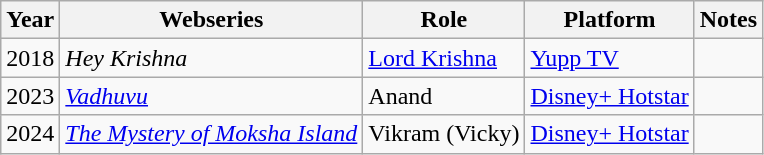<table class="wikitable sortable">
<tr>
<th>Year</th>
<th>Webseries</th>
<th>Role</th>
<th>Platform</th>
<th>Notes</th>
</tr>
<tr>
<td>2018</td>
<td><em>Hey Krishna</em></td>
<td><a href='#'>Lord Krishna</a></td>
<td><a href='#'>Yupp TV</a></td>
<td></td>
</tr>
<tr>
<td>2023</td>
<td><em><a href='#'>Vadhuvu</a></em></td>
<td>Anand</td>
<td><a href='#'>Disney+ Hotstar</a></td>
<td></td>
</tr>
<tr>
<td>2024</td>
<td><em><a href='#'>The Mystery of Moksha Island</a></em></td>
<td>Vikram (Vicky)</td>
<td><a href='#'>Disney+ Hotstar</a></td>
<td></td>
</tr>
</table>
